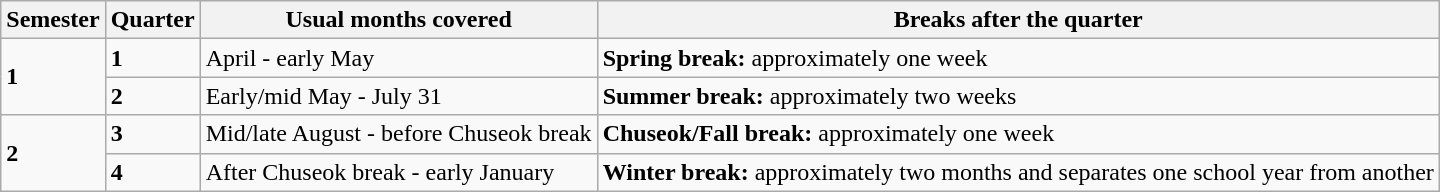<table class="wikitable">
<tr>
<th>Semester</th>
<th>Quarter</th>
<th>Usual months covered</th>
<th>Breaks after the quarter</th>
</tr>
<tr>
<td rowspan="2"><strong>1</strong></td>
<td><strong>1</strong></td>
<td>April - early May</td>
<td><strong>Spring break:</strong> approximately one week</td>
</tr>
<tr>
<td><strong>2</strong></td>
<td>Early/mid May - July 31</td>
<td><strong>Summer break:</strong> approximately two weeks</td>
</tr>
<tr>
<td rowspan="2"><strong>2</strong></td>
<td><strong>3</strong></td>
<td>Mid/late August - before Chuseok break</td>
<td><strong>Chuseok/Fall break:</strong> approximately one week</td>
</tr>
<tr>
<td><strong>4</strong></td>
<td>After Chuseok break - early January</td>
<td><strong>Winter break:</strong> approximately two months and separates one school year from another</td>
</tr>
</table>
